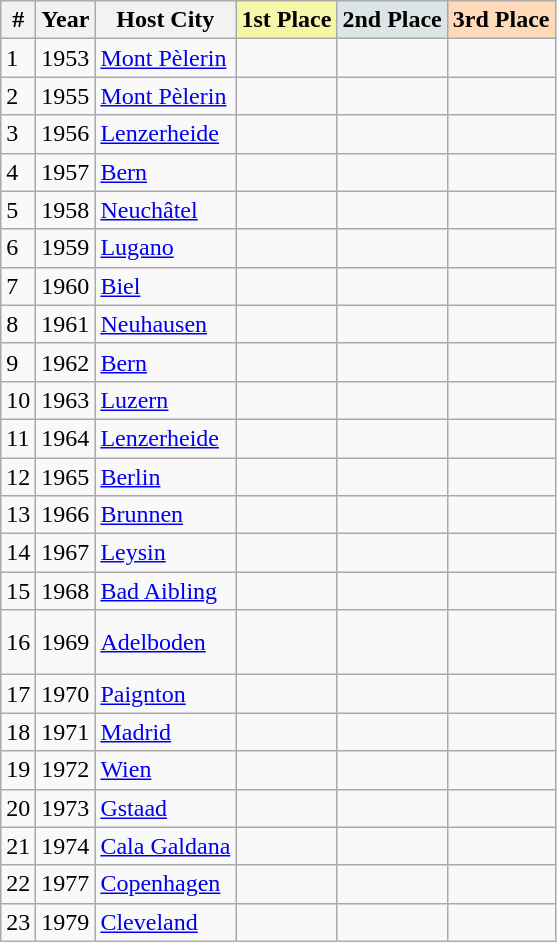<table class="wikitable">
<tr>
<th>#</th>
<th>Year</th>
<th>Host City</th>
<th style="background-color:#F7F6A8">1st Place</th>
<th style="background-color:#DCE5E5">2nd Place</th>
<th style="background-color:#FFDAB9">3rd Place</th>
</tr>
<tr>
<td>1</td>
<td>1953</td>
<td><a href='#'>Mont Pèlerin</a></td>
<td></td>
<td></td>
<td></td>
</tr>
<tr>
<td>2</td>
<td>1955</td>
<td><a href='#'>Mont Pèlerin</a></td>
<td></td>
<td></td>
<td></td>
</tr>
<tr>
<td>3</td>
<td>1956</td>
<td><a href='#'>Lenzerheide</a></td>
<td></td>
<td></td>
<td></td>
</tr>
<tr>
<td>4</td>
<td>1957</td>
<td><a href='#'>Bern</a></td>
<td></td>
<td></td>
<td></td>
</tr>
<tr>
<td>5</td>
<td>1958</td>
<td><a href='#'>Neuchâtel</a></td>
<td></td>
<td></td>
<td></td>
</tr>
<tr>
<td>6</td>
<td>1959</td>
<td><a href='#'>Lugano</a></td>
<td></td>
<td></td>
<td></td>
</tr>
<tr>
<td>7</td>
<td>1960</td>
<td><a href='#'>Biel</a></td>
<td></td>
<td></td>
<td></td>
</tr>
<tr>
<td>8</td>
<td>1961</td>
<td><a href='#'> Neuhausen</a></td>
<td></td>
<td></td>
<td></td>
</tr>
<tr>
<td>9</td>
<td>1962</td>
<td><a href='#'>Bern</a></td>
<td></td>
<td></td>
<td></td>
</tr>
<tr>
<td>10</td>
<td>1963</td>
<td><a href='#'>Luzern</a></td>
<td></td>
<td></td>
<td></td>
</tr>
<tr>
<td>11</td>
<td>1964</td>
<td><a href='#'>Lenzerheide</a></td>
<td></td>
<td></td>
<td></td>
</tr>
<tr>
<td>12</td>
<td>1965</td>
<td><a href='#'> Berlin</a></td>
<td></td>
<td></td>
<td></td>
</tr>
<tr>
<td>13</td>
<td>1966</td>
<td><a href='#'> Brunnen</a></td>
<td></td>
<td></td>
<td></td>
</tr>
<tr>
<td>14</td>
<td>1967</td>
<td><a href='#'>Leysin</a></td>
<td></td>
<td></td>
<td></td>
</tr>
<tr>
<td>15</td>
<td>1968</td>
<td><a href='#'>Bad Aibling</a></td>
<td></td>
<td></td>
<td></td>
</tr>
<tr>
<td>16</td>
<td>1969</td>
<td><a href='#'>Adelboden</a></td>
<td></td>
<td></td>
<td><br><br> </td>
</tr>
<tr>
<td>17</td>
<td>1970</td>
<td><a href='#'>Paignton</a></td>
<td></td>
<td></td>
<td></td>
</tr>
<tr>
<td>18</td>
<td>1971</td>
<td><a href='#'>Madrid</a></td>
<td></td>
<td></td>
<td></td>
</tr>
<tr>
<td>19</td>
<td>1972</td>
<td><a href='#'>Wien</a></td>
<td></td>
<td></td>
<td></td>
</tr>
<tr>
<td>20</td>
<td>1973</td>
<td><a href='#'>Gstaad</a></td>
<td></td>
<td></td>
<td></td>
</tr>
<tr>
<td>21</td>
<td>1974</td>
<td><a href='#'>Cala Galdana</a></td>
<td></td>
<td></td>
<td></td>
</tr>
<tr>
<td>22</td>
<td>1977</td>
<td><a href='#'>Copenhagen</a></td>
<td></td>
<td></td>
<td></td>
</tr>
<tr>
<td>23</td>
<td>1979</td>
<td><a href='#'>Cleveland</a></td>
<td></td>
<td></td>
<td></td>
</tr>
</table>
